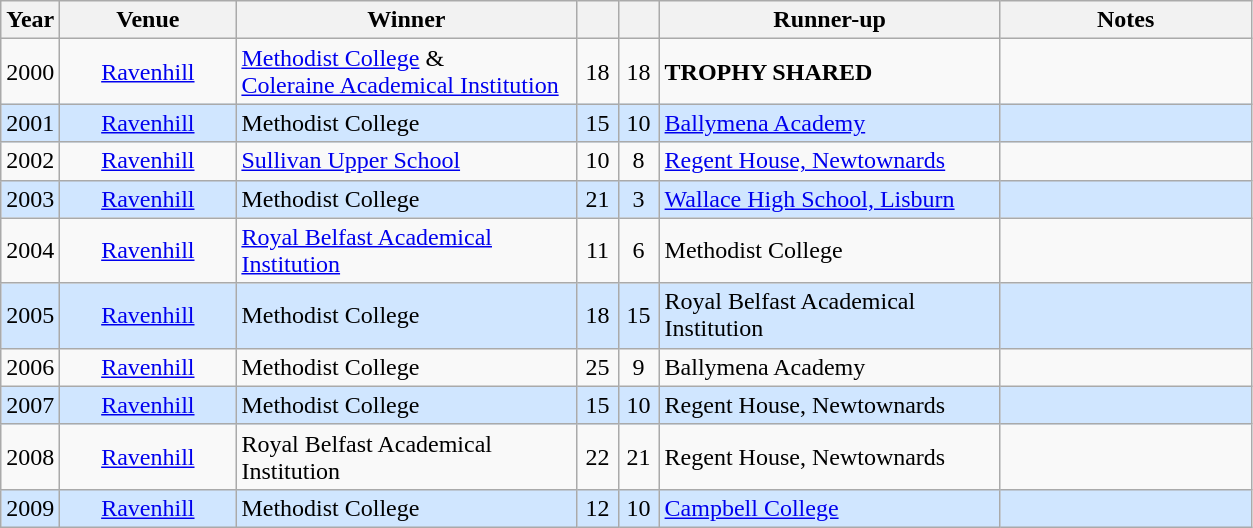<table class="wikitable">
<tr>
<th>Year</th>
<th>Venue</th>
<th>Winner</th>
<th></th>
<th></th>
<th>Runner-up</th>
<th>Notes</th>
</tr>
<tr>
<td align="center">2000</td>
<td width=110 align="center"><a href='#'>Ravenhill</a></td>
<td width=220><a href='#'>Methodist College</a> &<br><a href='#'>Coleraine Academical Institution</a></td>
<td width=20 align="center">18</td>
<td width=20 align="center">18</td>
<td width=220><strong>TROPHY SHARED</strong></td>
<td width=160></td>
</tr>
<tr style="background: #D0E6FF;">
<td align="center">2001</td>
<td align="center"><a href='#'>Ravenhill</a></td>
<td>Methodist College</td>
<td align="center">15</td>
<td align="center">10</td>
<td><a href='#'>Ballymena Academy</a></td>
<td></td>
</tr>
<tr>
<td align="center">2002</td>
<td align="center"><a href='#'>Ravenhill</a></td>
<td><a href='#'>Sullivan Upper School</a></td>
<td align="center">10</td>
<td align="center">8</td>
<td><a href='#'>Regent House, Newtownards</a></td>
<td></td>
</tr>
<tr style="background: #D0E6FF;">
<td align="center">2003</td>
<td align="center"><a href='#'>Ravenhill</a></td>
<td>Methodist College</td>
<td align="center">21</td>
<td align="center">3</td>
<td><a href='#'>Wallace High School, Lisburn</a></td>
<td></td>
</tr>
<tr>
<td align="center">2004</td>
<td align="center"><a href='#'>Ravenhill</a></td>
<td><a href='#'>Royal Belfast Academical Institution</a></td>
<td align="center">11</td>
<td align="center">6</td>
<td>Methodist College</td>
<td></td>
</tr>
<tr style="background: #D0E6FF;">
<td align="center">2005</td>
<td align="center"><a href='#'>Ravenhill</a></td>
<td>Methodist College</td>
<td align="center">18</td>
<td align="center">15</td>
<td>Royal Belfast Academical Institution</td>
<td></td>
</tr>
<tr>
<td align="center">2006</td>
<td align="center"><a href='#'>Ravenhill</a></td>
<td>Methodist College</td>
<td align="center">25</td>
<td align="center">9</td>
<td>Ballymena Academy</td>
<td></td>
</tr>
<tr style="background: #D0E6FF;">
<td align="center">2007</td>
<td align="center"><a href='#'>Ravenhill</a></td>
<td>Methodist College</td>
<td align="center">15</td>
<td align="center">10</td>
<td>Regent House, Newtownards</td>
<td></td>
</tr>
<tr>
<td align="center">2008</td>
<td align="center"><a href='#'>Ravenhill</a></td>
<td>Royal Belfast Academical Institution</td>
<td align="center">22</td>
<td align="center">21</td>
<td>Regent House, Newtownards</td>
<td></td>
</tr>
<tr style="background: #D0E6FF;">
<td align="center">2009</td>
<td align="center"><a href='#'>Ravenhill</a></td>
<td>Methodist College</td>
<td align="center">12</td>
<td align="center">10</td>
<td><a href='#'>Campbell College</a></td>
<td></td>
</tr>
</table>
